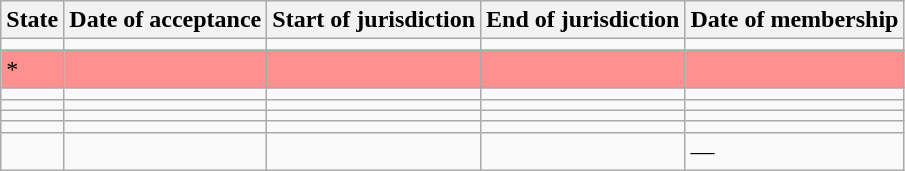<table class="wikitable sortable">
<tr>
<th>State</th>
<th>Date of acceptance</th>
<th>Start of jurisdiction</th>
<th>End of jurisdiction</th>
<th>Date of membership</th>
</tr>
<tr>
<td></td>
<td></td>
<td></td>
<td></td>
<td></td>
</tr>
<tr style="background:#FF9090">
<td>*</td>
<td><em></em></td>
<td><em></em></td>
<td></td>
<td></td>
</tr>
<tr>
<td></td>
<td></td>
<td></td>
<td></td>
<td></td>
</tr>
<tr>
<td></td>
<td></td>
<td></td>
<td></td>
<td></td>
</tr>
<tr>
<td></td>
<td></td>
<td></td>
<td></td>
<td></td>
</tr>
<tr>
<td></td>
<td></td>
<td></td>
<td></td>
<td></td>
</tr>
<tr>
<td></td>
<td></td>
<td></td>
<td></td>
<td>—</td>
</tr>
</table>
